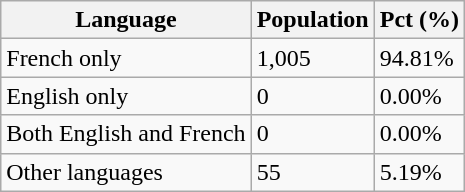<table class="wikitable">
<tr>
<th>Language</th>
<th>Population</th>
<th>Pct (%)</th>
</tr>
<tr>
<td>French only</td>
<td>1,005</td>
<td>94.81%</td>
</tr>
<tr>
<td>English only</td>
<td>0</td>
<td>0.00%</td>
</tr>
<tr>
<td>Both English and French</td>
<td>0</td>
<td>0.00%</td>
</tr>
<tr>
<td>Other languages</td>
<td>55</td>
<td>5.19%</td>
</tr>
</table>
